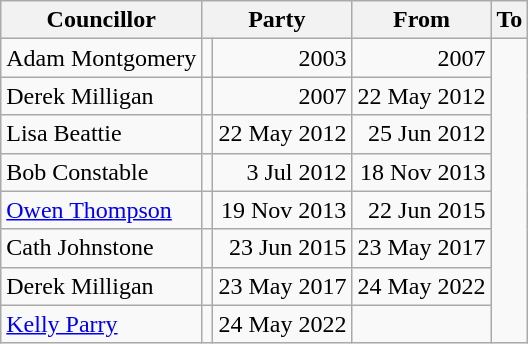<table class=wikitable>
<tr>
<th>Councillor</th>
<th colspan=2>Party</th>
<th>From</th>
<th>To</th>
</tr>
<tr>
<td>Adam Montgomery</td>
<td></td>
<td align=right>2003</td>
<td align=right>2007</td>
</tr>
<tr>
<td>Derek Milligan</td>
<td></td>
<td align=right>2007</td>
<td align=right>22 May 2012</td>
</tr>
<tr>
<td>Lisa Beattie</td>
<td></td>
<td align=right>22 May 2012</td>
<td align=right>25 Jun 2012</td>
</tr>
<tr>
<td>Bob Constable</td>
<td></td>
<td align=right>3 Jul 2012</td>
<td align=right>18 Nov 2013</td>
</tr>
<tr>
<td><a href='#'>Owen Thompson</a></td>
<td></td>
<td align=right>19 Nov 2013</td>
<td align=right>22 Jun 2015</td>
</tr>
<tr>
<td>Cath Johnstone</td>
<td></td>
<td align=right>23 Jun 2015</td>
<td align=right>23 May 2017</td>
</tr>
<tr>
<td>Derek Milligan</td>
<td></td>
<td align=right>23 May 2017</td>
<td align=right>24 May 2022</td>
</tr>
<tr>
<td><a href='#'>Kelly Parry</a></td>
<td></td>
<td>24 May 2022</td>
<td align="right"></td>
</tr>
</table>
